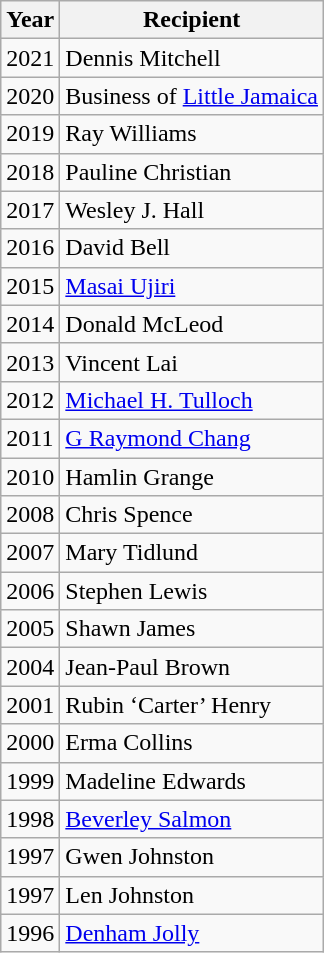<table class="wikitable sortable">
<tr>
<th>Year</th>
<th>Recipient</th>
</tr>
<tr>
<td>2021</td>
<td>Dennis Mitchell</td>
</tr>
<tr>
<td>2020</td>
<td>Business of <a href='#'>Little Jamaica</a></td>
</tr>
<tr>
<td>2019</td>
<td>Ray Williams</td>
</tr>
<tr>
<td>2018</td>
<td>Pauline Christian</td>
</tr>
<tr>
<td>2017</td>
<td>Wesley J. Hall</td>
</tr>
<tr>
<td>2016</td>
<td>David Bell</td>
</tr>
<tr>
<td>2015</td>
<td><a href='#'>Masai Ujiri</a></td>
</tr>
<tr>
<td>2014</td>
<td>Donald McLeod</td>
</tr>
<tr>
<td>2013</td>
<td>Vincent Lai</td>
</tr>
<tr>
<td>2012</td>
<td><a href='#'>Michael H. Tulloch</a></td>
</tr>
<tr>
<td>2011</td>
<td><a href='#'>G Raymond Chang</a></td>
</tr>
<tr>
<td>2010</td>
<td>Hamlin Grange</td>
</tr>
<tr>
<td>2008</td>
<td>Chris Spence</td>
</tr>
<tr>
<td>2007</td>
<td>Mary Tidlund</td>
</tr>
<tr>
<td>2006</td>
<td>Stephen Lewis</td>
</tr>
<tr>
<td>2005</td>
<td>Shawn James</td>
</tr>
<tr>
<td>2004</td>
<td>Jean-Paul Brown</td>
</tr>
<tr>
<td>2001</td>
<td>Rubin ‘Carter’ Henry</td>
</tr>
<tr>
<td>2000</td>
<td>Erma Collins</td>
</tr>
<tr>
<td>1999</td>
<td>Madeline Edwards</td>
</tr>
<tr>
<td>1998</td>
<td><a href='#'>Beverley Salmon</a></td>
</tr>
<tr>
<td>1997</td>
<td>Gwen Johnston</td>
</tr>
<tr>
<td>1997</td>
<td>Len Johnston</td>
</tr>
<tr>
<td>1996</td>
<td><a href='#'>Denham Jolly</a></td>
</tr>
</table>
